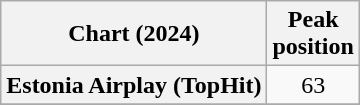<table class="wikitable plainrowheaders" style="text-align:center">
<tr>
<th scope="col">Chart (2024)</th>
<th scope="col">Peak<br>position</th>
</tr>
<tr>
<th scope="row">Estonia Airplay (TopHit)</th>
<td>63</td>
</tr>
<tr>
</tr>
</table>
